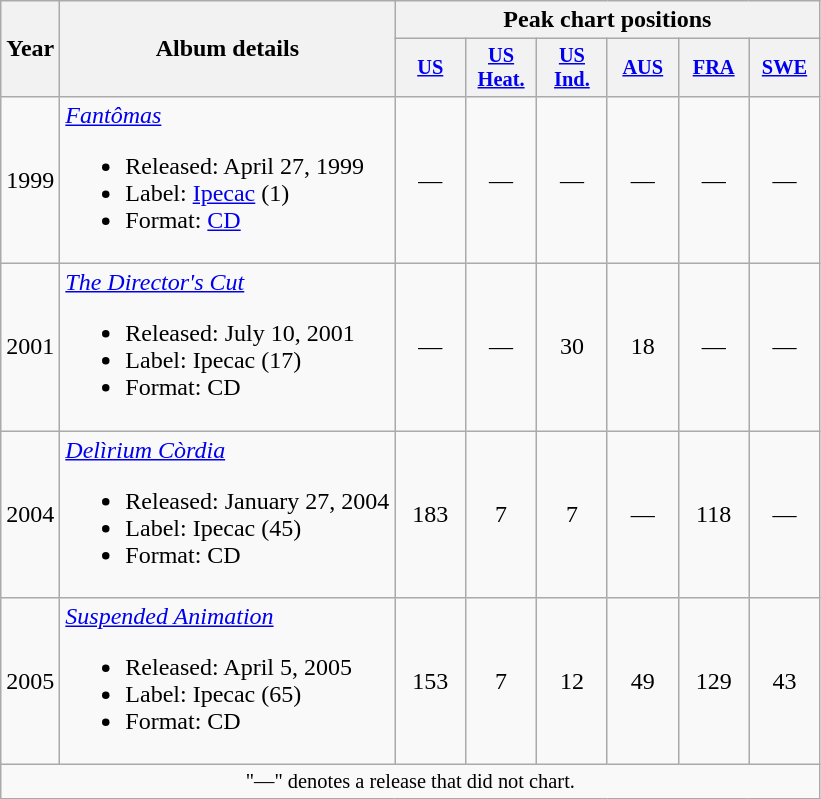<table class="wikitable">
<tr>
<th rowspan="2">Year</th>
<th rowspan="2">Album details</th>
<th colspan="6">Peak chart positions</th>
</tr>
<tr>
<th style="width:3em;font-size:85%;"><a href='#'>US</a><br></th>
<th style="width:3em;font-size:85%;"><a href='#'>US<br>Heat.</a><br></th>
<th style="width:3em;font-size:85%;"><a href='#'>US<br>Ind.</a><br></th>
<th style="width:3em;font-size:85%;"><a href='#'>AUS</a><br></th>
<th style="width:3em;font-size:85%;"><a href='#'>FRA</a><br></th>
<th style="width:3em;font-size:85%;"><a href='#'>SWE</a><br></th>
</tr>
<tr>
<td>1999</td>
<td style="text-align:left;"><em><a href='#'>Fantômas</a></em><br><ul><li>Released: April 27, 1999</li><li>Label: <a href='#'>Ipecac</a> (1)</li><li>Format: <a href='#'>CD</a></li></ul></td>
<td style="text-align:center;">—</td>
<td style="text-align:center;">—</td>
<td style="text-align:center;">—</td>
<td style="text-align:center;">—</td>
<td style="text-align:center;">—</td>
<td style="text-align:center;">—</td>
</tr>
<tr>
<td>2001</td>
<td style="text-align:left;"><em><a href='#'>The Director's Cut</a></em><br><ul><li>Released: July 10, 2001</li><li>Label: Ipecac (17)</li><li>Format: CD</li></ul></td>
<td style="text-align:center;">—</td>
<td style="text-align:center;">—</td>
<td style="text-align:center;">30</td>
<td style="text-align:center;">18</td>
<td style="text-align:center;">—</td>
<td style="text-align:center;">—</td>
</tr>
<tr>
<td>2004</td>
<td style="text-align:left;"><em><a href='#'>Delìrium Còrdia</a></em><br><ul><li>Released: January 27, 2004</li><li>Label: Ipecac (45)</li><li>Format: CD</li></ul></td>
<td style="text-align:center;">183</td>
<td style="text-align:center;">7</td>
<td style="text-align:center;">7</td>
<td style="text-align:center;">—</td>
<td style="text-align:center;">118</td>
<td style="text-align:center;">—</td>
</tr>
<tr>
<td>2005</td>
<td style="text-align:left;"><em><a href='#'>Suspended Animation</a></em><br><ul><li>Released: April 5, 2005</li><li>Label: Ipecac (65)</li><li>Format: CD</li></ul></td>
<td style="text-align:center;">153</td>
<td style="text-align:center;">7</td>
<td style="text-align:center;">12</td>
<td style="text-align:center;">49</td>
<td style="text-align:center;">129</td>
<td style="text-align:center;">43</td>
</tr>
<tr>
<td colspan="10" style="text-align:center; font-size:85%;">"—" denotes a release that did not chart.</td>
</tr>
</table>
